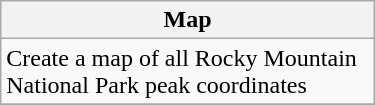<table class="wikitable" align="right" width="250px">
<tr>
<th>Map</th>
</tr>
<tr>
<td>Create a map of all Rocky Mountain National Park peak coordinates </td>
</tr>
<tr>
</tr>
</table>
